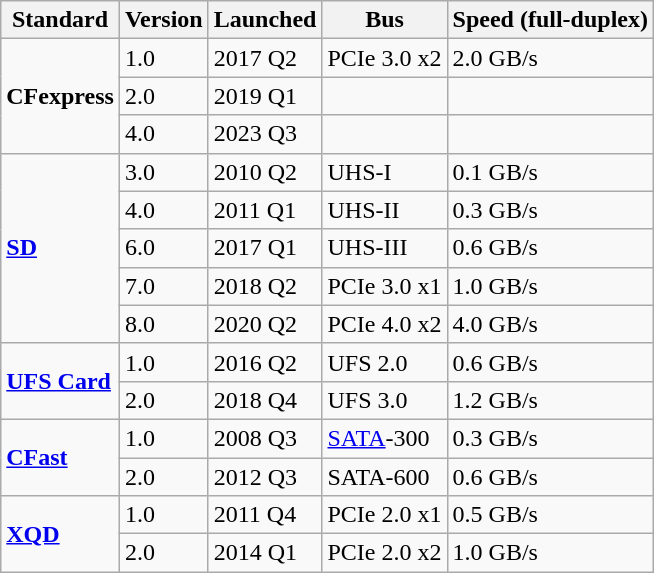<table class="wikitable">
<tr>
<th>Standard</th>
<th>Version</th>
<th>Launched</th>
<th>Bus</th>
<th>Speed (full-duplex)</th>
</tr>
<tr>
<td rowspan="3"><strong>CFexpress</strong></td>
<td>1.0</td>
<td>2017 Q2</td>
<td>PCIe 3.0 x2</td>
<td>2.0 GB/s</td>
</tr>
<tr>
<td>2.0</td>
<td>2019 Q1</td>
<td></td>
<td></td>
</tr>
<tr>
<td>4.0</td>
<td>2023 Q3</td>
<td></td>
<td></td>
</tr>
<tr>
<td rowspan="5"><strong><a href='#'>SD</a></strong></td>
<td>3.0</td>
<td>2010 Q2</td>
<td>UHS-I</td>
<td>0.1 GB/s</td>
</tr>
<tr>
<td>4.0</td>
<td>2011 Q1</td>
<td>UHS-II</td>
<td>0.3 GB/s</td>
</tr>
<tr>
<td>6.0</td>
<td>2017 Q1</td>
<td>UHS-III</td>
<td>0.6 GB/s</td>
</tr>
<tr>
<td>7.0</td>
<td>2018 Q2</td>
<td>PCIe 3.0 x1</td>
<td>1.0 GB/s</td>
</tr>
<tr>
<td>8.0</td>
<td>2020 Q2</td>
<td>PCIe 4.0 x2</td>
<td>4.0 GB/s</td>
</tr>
<tr>
<td rowspan="2"><strong><a href='#'>UFS Card</a></strong></td>
<td>1.0</td>
<td>2016 Q2</td>
<td>UFS 2.0</td>
<td>0.6 GB/s</td>
</tr>
<tr>
<td>2.0</td>
<td>2018 Q4</td>
<td>UFS 3.0</td>
<td>1.2 GB/s</td>
</tr>
<tr>
<td rowspan="2"><strong><a href='#'>CFast</a></strong></td>
<td>1.0</td>
<td>2008 Q3</td>
<td><a href='#'>SATA</a>-300</td>
<td>0.3 GB/s</td>
</tr>
<tr>
<td>2.0</td>
<td>2012 Q3</td>
<td>SATA-600</td>
<td>0.6 GB/s</td>
</tr>
<tr>
<td rowspan="2"><strong><a href='#'>XQD</a></strong></td>
<td>1.0</td>
<td>2011 Q4</td>
<td>PCIe 2.0 x1</td>
<td>0.5 GB/s</td>
</tr>
<tr>
<td>2.0</td>
<td>2014 Q1</td>
<td>PCIe 2.0 x2</td>
<td>1.0 GB/s</td>
</tr>
</table>
